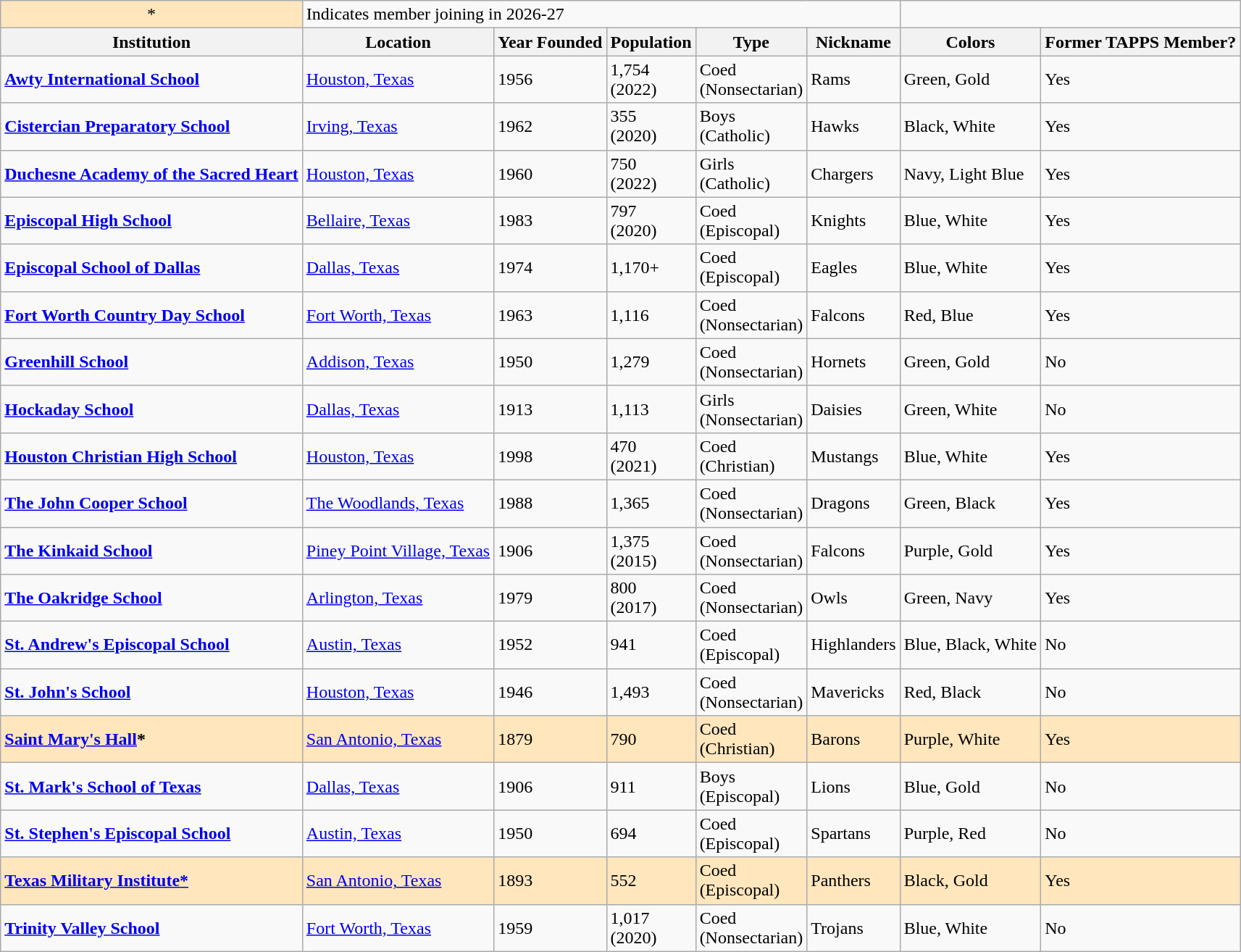<table class="wikitable">
<tr>
<td style="background:#ffe6bd; text-align:center;">*</td>
<td colspan="5">Indicates member joining in 2026-27</td>
</tr>
<tr>
<th>Institution</th>
<th>Location</th>
<th>Year Founded</th>
<th>Population</th>
<th>Type</th>
<th>Nickname</th>
<th class="unsortable">Colors</th>
<th>Former TAPPS Member?</th>
</tr>
<tr>
<td><strong><a href='#'>Awty International School</a></strong></td>
<td><a href='#'>Houston, Texas</a></td>
<td>1956</td>
<td>1,754<br>(2022)</td>
<td>Coed<br>(Nonsectarian)</td>
<td>Rams</td>
<td>Green, Gold</td>
<td>Yes</td>
</tr>
<tr>
<td><strong><a href='#'>Cistercian Preparatory School</a></strong></td>
<td><a href='#'>Irving, Texas</a></td>
<td>1962</td>
<td>355<br>(2020)</td>
<td>Boys<br>(Catholic)</td>
<td>Hawks</td>
<td>Black, White</td>
<td>Yes</td>
</tr>
<tr>
<td><a href='#'><strong>Duchesne Academy of the Sacred Heart</strong></a></td>
<td><a href='#'>Houston, Texas</a></td>
<td>1960</td>
<td>750<br>(2022)</td>
<td>Girls<br>(Catholic)</td>
<td>Chargers</td>
<td>Navy, Light Blue</td>
<td>Yes</td>
</tr>
<tr>
<td><a href='#'><strong>Episcopal High School</strong></a></td>
<td><a href='#'>Bellaire, Texas</a></td>
<td>1983</td>
<td>797<br>(2020)</td>
<td>Coed<br>(Episcopal)</td>
<td>Knights</td>
<td>Blue, White</td>
<td>Yes</td>
</tr>
<tr>
<td><strong><a href='#'>Episcopal School of Dallas</a></strong></td>
<td><a href='#'>Dallas, Texas</a></td>
<td>1974</td>
<td>1,170+</td>
<td>Coed<br>(Episcopal)</td>
<td>Eagles</td>
<td>Blue, White</td>
<td>Yes</td>
</tr>
<tr>
<td><strong><a href='#'>Fort Worth Country Day School</a></strong></td>
<td><a href='#'>Fort Worth, Texas</a></td>
<td>1963</td>
<td>1,116</td>
<td>Coed<br>(Nonsectarian)</td>
<td>Falcons</td>
<td>Red, Blue</td>
<td>Yes</td>
</tr>
<tr>
<td><a href='#'><strong>Greenhill School</strong></a></td>
<td><a href='#'>Addison, Texas</a></td>
<td>1950</td>
<td>1,279</td>
<td>Coed<br>(Nonsectarian)</td>
<td>Hornets</td>
<td>Green, Gold</td>
<td>No</td>
</tr>
<tr>
<td><strong><a href='#'>Hockaday School</a></strong></td>
<td><a href='#'>Dallas, Texas</a></td>
<td>1913</td>
<td>1,113</td>
<td>Girls<br>(Nonsectarian)</td>
<td>Daisies</td>
<td>Green, White</td>
<td>No</td>
</tr>
<tr>
<td><strong><a href='#'>Houston Christian High School</a></strong></td>
<td><a href='#'>Houston, Texas</a></td>
<td>1998</td>
<td>470<br>(2021)</td>
<td>Coed<br>(Christian)</td>
<td>Mustangs</td>
<td>Blue, White</td>
<td>Yes</td>
</tr>
<tr>
<td><a href='#'><strong>The John Cooper School</strong></a></td>
<td><a href='#'>The Woodlands, Texas</a></td>
<td>1988</td>
<td>1,365</td>
<td>Coed<br>(Nonsectarian)</td>
<td>Dragons</td>
<td>Green, Black</td>
<td>Yes</td>
</tr>
<tr>
<td><a href='#'><strong>The Kinkaid School</strong></a></td>
<td><a href='#'>Piney Point Village, Texas</a></td>
<td>1906</td>
<td>1,375<br>(2015)</td>
<td>Coed<br>(Nonsectarian)</td>
<td>Falcons</td>
<td>Purple, Gold</td>
<td>Yes</td>
</tr>
<tr>
<td><strong><a href='#'>The Oakridge School</a></strong></td>
<td><a href='#'>Arlington, Texas</a></td>
<td>1979</td>
<td>800<br>(2017)</td>
<td>Coed<br>(Nonsectarian)</td>
<td>Owls</td>
<td>Green, Navy</td>
<td>Yes</td>
</tr>
<tr>
<td><a href='#'><strong>St. Andrew's Episcopal School</strong></a></td>
<td><a href='#'>Austin, Texas</a></td>
<td>1952</td>
<td>941</td>
<td>Coed<br>(Episcopal)</td>
<td>Highlanders</td>
<td>Blue, Black, White</td>
<td>No</td>
</tr>
<tr>
<td><a href='#'><strong>St. John's School</strong></a></td>
<td><a href='#'>Houston, Texas</a></td>
<td>1946</td>
<td>1,493</td>
<td>Coed<br>(Nonsectarian)</td>
<td>Mavericks</td>
<td>Red, Black</td>
<td>No</td>
</tr>
<tr style="background:#ffe6bd;">
<td><a href='#'><strong>Saint Mary's Hall</strong></a><strong>*</strong></td>
<td><a href='#'>San Antonio, Texas</a></td>
<td>1879</td>
<td>790</td>
<td>Coed<br>(Christian)</td>
<td>Barons</td>
<td>Purple, White</td>
<td>Yes</td>
</tr>
<tr>
<td><strong><a href='#'>St. Mark's School of Texas</a></strong></td>
<td><a href='#'>Dallas, Texas</a></td>
<td>1906</td>
<td>911</td>
<td>Boys<br>(Episcopal)</td>
<td>Lions</td>
<td>Blue, Gold</td>
<td>No</td>
</tr>
<tr>
<td><a href='#'><strong>St. Stephen's Episcopal School</strong></a></td>
<td><a href='#'>Austin, Texas</a></td>
<td>1950</td>
<td>694</td>
<td>Coed<br>(Episcopal)</td>
<td>Spartans</td>
<td>Purple, Red</td>
<td>No</td>
</tr>
<tr style="background:#ffe6bd;">
<td><a href='#'><strong>Texas Military Institute*</strong></a></td>
<td><a href='#'>San Antonio, Texas</a></td>
<td>1893</td>
<td>552</td>
<td>Coed<br>(Episcopal)</td>
<td>Panthers</td>
<td>Black, Gold</td>
<td>Yes</td>
</tr>
<tr>
<td><strong><a href='#'>Trinity Valley School</a></strong></td>
<td><a href='#'>Fort Worth, Texas</a></td>
<td>1959</td>
<td>1,017<br>(2020)</td>
<td>Coed<br>(Nonsectarian)</td>
<td>Trojans</td>
<td>Blue, White</td>
<td>No</td>
</tr>
</table>
